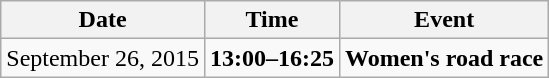<table class="wikitable">
<tr>
<th>Date</th>
<th>Time</th>
<th>Event</th>
</tr>
<tr>
<td>September 26, 2015</td>
<td><strong>13:00–16:25</strong></td>
<td><strong>Women's road race</strong></td>
</tr>
</table>
